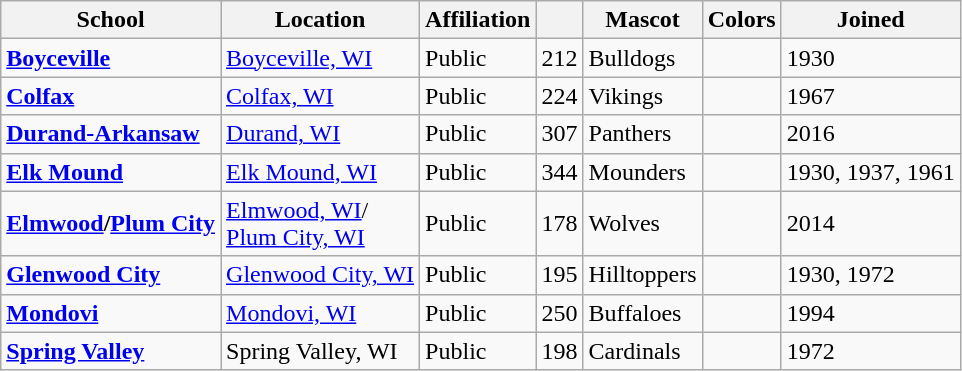<table class="wikitable sortable">
<tr>
<th>School</th>
<th>Location</th>
<th>Affiliation</th>
<th></th>
<th>Mascot</th>
<th>Colors</th>
<th>Joined</th>
</tr>
<tr>
<td><a href='#'><strong>Boyceville</strong></a></td>
<td><a href='#'>Boyceville, WI</a></td>
<td>Public</td>
<td>212</td>
<td>Bulldogs</td>
<td> </td>
<td>1930</td>
</tr>
<tr>
<td><a href='#'><strong>Colfax</strong></a></td>
<td><a href='#'>Colfax, WI</a></td>
<td>Public</td>
<td>224</td>
<td>Vikings</td>
<td> </td>
<td>1967</td>
</tr>
<tr>
<td><a href='#'><strong>Durand-Arkansaw</strong></a></td>
<td><a href='#'>Durand, WI</a></td>
<td>Public</td>
<td>307</td>
<td>Panthers</td>
<td> </td>
<td>2016</td>
</tr>
<tr>
<td><a href='#'><strong>Elk Mound</strong></a></td>
<td><a href='#'>Elk Mound, WI</a></td>
<td>Public</td>
<td>344</td>
<td>Mounders</td>
<td> </td>
<td>1930, 1937, 1961</td>
</tr>
<tr>
<td><strong><a href='#'>Elmwood</a>/<a href='#'>Plum City</a></strong></td>
<td><a href='#'>Elmwood, WI</a>/<br><a href='#'>Plum City, WI</a></td>
<td>Public</td>
<td>178</td>
<td>Wolves</td>
<td> </td>
<td>2014</td>
</tr>
<tr>
<td><a href='#'><strong>Glenwood City</strong></a></td>
<td><a href='#'>Glenwood City, WI</a></td>
<td>Public</td>
<td>195</td>
<td>Hilltoppers</td>
<td> </td>
<td>1930, 1972</td>
</tr>
<tr>
<td><a href='#'><strong>Mondovi</strong></a></td>
<td><a href='#'>Mondovi, WI</a></td>
<td>Public</td>
<td>250</td>
<td>Buffaloes</td>
<td> </td>
<td>1994</td>
</tr>
<tr>
<td><a href='#'><strong>Spring Valley</strong></a></td>
<td>Spring Valley, WI</td>
<td>Public</td>
<td>198</td>
<td>Cardinals</td>
<td> </td>
<td>1972</td>
</tr>
</table>
